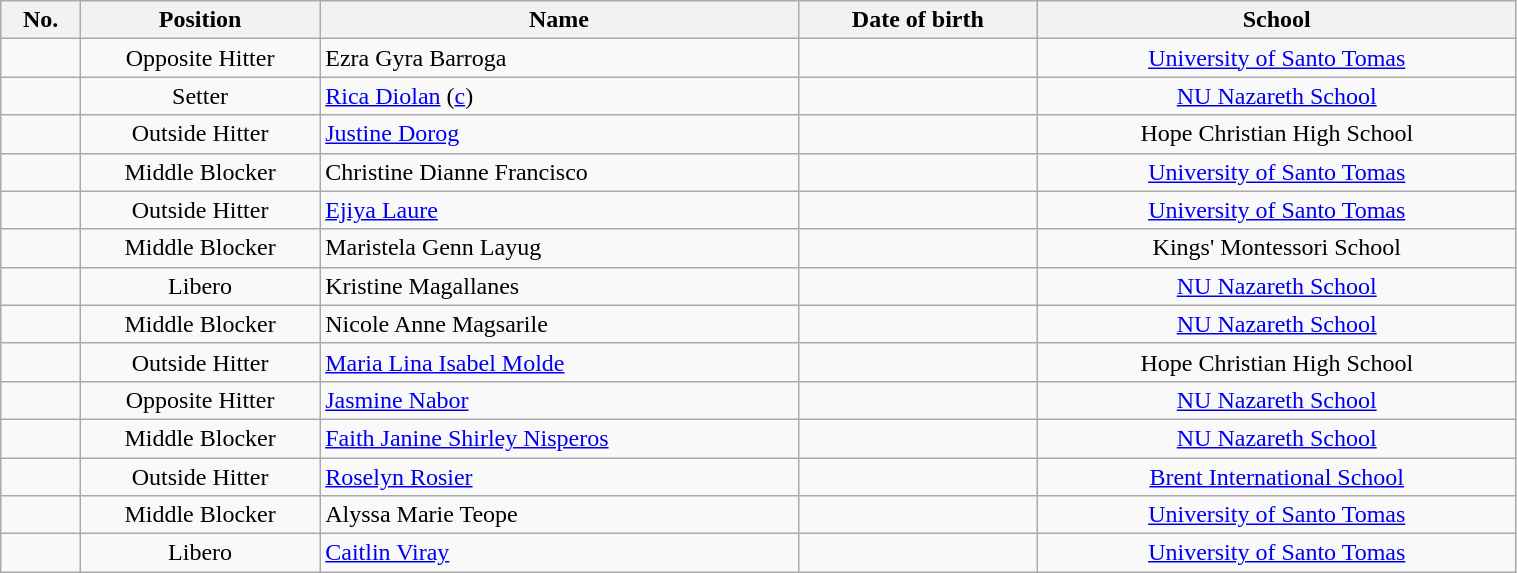<table class="wikitable sortable" style="width:80%; text-align:center;">
<tr>
<th width=5%>No.</th>
<th width=15%>Position</th>
<th width=30%>Name</th>
<th width=15%>Date of birth</th>
<th width=30%>School</th>
</tr>
<tr>
<td></td>
<td>Opposite Hitter</td>
<td align=left>Ezra Gyra Barroga</td>
<td align=right></td>
<td><a href='#'>University of Santo Tomas</a></td>
</tr>
<tr>
<td></td>
<td>Setter</td>
<td align=left><a href='#'>Rica Diolan</a> (<a href='#'>c</a>)</td>
<td align=right></td>
<td><a href='#'>NU Nazareth School</a></td>
</tr>
<tr>
<td></td>
<td>Outside Hitter</td>
<td align=left><a href='#'>Justine Dorog</a></td>
<td align=right></td>
<td>Hope Christian High School</td>
</tr>
<tr>
<td></td>
<td>Middle Blocker</td>
<td align=left>Christine Dianne Francisco</td>
<td align=right></td>
<td><a href='#'>University of Santo Tomas</a></td>
</tr>
<tr>
<td></td>
<td>Outside Hitter</td>
<td align=left><a href='#'>Ejiya Laure</a></td>
<td align=right></td>
<td><a href='#'>University of Santo Tomas</a></td>
</tr>
<tr>
<td></td>
<td>Middle Blocker</td>
<td align=left>Maristela Genn Layug</td>
<td align=right></td>
<td>Kings' Montessori School</td>
</tr>
<tr>
<td></td>
<td>Libero</td>
<td align=left>Kristine Magallanes</td>
<td align=right></td>
<td><a href='#'>NU Nazareth School</a></td>
</tr>
<tr>
<td></td>
<td>Middle Blocker</td>
<td align=left>Nicole Anne Magsarile</td>
<td align=right></td>
<td><a href='#'>NU Nazareth School</a></td>
</tr>
<tr>
<td></td>
<td>Outside Hitter</td>
<td align=left><a href='#'>Maria Lina Isabel Molde</a></td>
<td align=right></td>
<td>Hope Christian High School</td>
</tr>
<tr>
<td></td>
<td>Opposite Hitter</td>
<td align=left><a href='#'>Jasmine Nabor</a></td>
<td align=right></td>
<td><a href='#'>NU Nazareth School</a></td>
</tr>
<tr>
<td></td>
<td>Middle Blocker</td>
<td align=left><a href='#'>Faith Janine Shirley Nisperos</a></td>
<td align=right></td>
<td><a href='#'>NU Nazareth School</a></td>
</tr>
<tr>
<td></td>
<td>Outside Hitter</td>
<td align=left><a href='#'>Roselyn Rosier</a></td>
<td align=right></td>
<td><a href='#'>Brent International School</a></td>
</tr>
<tr>
<td></td>
<td>Middle Blocker</td>
<td align=left>Alyssa Marie Teope</td>
<td align=right></td>
<td><a href='#'>University of Santo Tomas</a></td>
</tr>
<tr>
<td></td>
<td>Libero</td>
<td align=left><a href='#'>Caitlin Viray</a></td>
<td align=right></td>
<td><a href='#'>University of Santo Tomas</a></td>
</tr>
</table>
